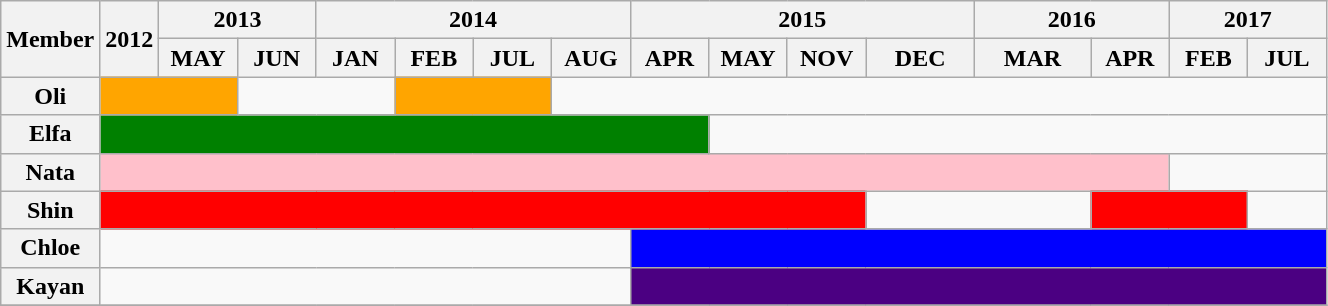<table class="wikitable" style="text-align:center">
<tr>
<th rowspan="2">Member</th>
<th rowspan="2">2012</th>
<th colspan="2">2013</th>
<th colspan="4">2014</th>
<th colspan="4">2015</th>
<th colspan="2">2016</th>
<th colspan="2">2017</th>
</tr>
<tr>
<th width="45px">MAY</th>
<th width="45px">JUN</th>
<th width="45px">JAN</th>
<th width="45px">FEB</th>
<th width="45px">JUL</th>
<th width="45px">AUG</th>
<th width="45px">APR</th>
<th width="45px">MAY</th>
<th width="45px">NOV</th>
<th width="65px">DEC</th>
<th width="70px">MAR</th>
<th width="45px">APR</th>
<th width="45px">FEB</th>
<th width="45px">JUL</th>
</tr>
<tr>
<th>Oli</th>
<td colspan="2" style="background:orange;"></td>
<td colspan="2" style="background:none;"></td>
<td colspan="2" style="background:orange;"></td>
<td colspan="9" style="background:none;"></td>
</tr>
<tr>
<th>Elfa</th>
<td colspan="8" style="background:green;"></td>
<td colspan="7" style="background:none;"></td>
</tr>
<tr>
<th>Nata</th>
<td colspan="13" style="background:pink;"></td>
<td colspan="2" style="background:none;"></td>
</tr>
<tr>
<th>Shin</th>
<td colspan="10" style="background:red;"></td>
<td colspan="2" style="background:none;"></td>
<td colspan="2" style="background:red;"></td>
<td colspan="1" style="background:none;"></td>
</tr>
<tr>
<th>Chloe</th>
<td colspan="7" style="background:none;"></td>
<td colspan="8" style="background:blue;"></td>
</tr>
<tr>
<th>Kayan</th>
<td colspan="7" style="background:none;"></td>
<td colspan="8" style="background:indigo;"></td>
</tr>
<tr>
</tr>
</table>
